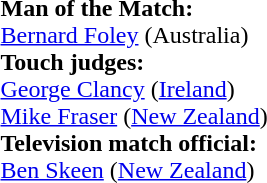<table style="width:50%">
<tr>
<td><br><strong>Man of the Match:</strong>
<br><a href='#'>Bernard Foley</a> (Australia)<br><strong>Touch judges:</strong>
<br><a href='#'>George Clancy</a> (<a href='#'>Ireland</a>)
<br><a href='#'>Mike Fraser</a> (<a href='#'>New Zealand</a>)
<br><strong>Television match official:</strong>
<br><a href='#'>Ben Skeen</a> (<a href='#'>New Zealand</a>)</td>
</tr>
</table>
